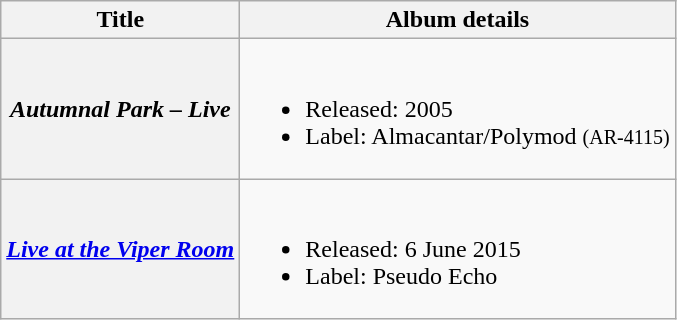<table class="wikitable plainrowheaders">
<tr>
<th scope="col">Title</th>
<th scope="col">Album details</th>
</tr>
<tr>
<th scope="row"><em>Autumnal Park – Live</em></th>
<td><br><ul><li>Released: 2005</li><li>Label: Almacantar/Polymod <small>(AR-4115)</small></li></ul></td>
</tr>
<tr>
<th scope="row"><em><a href='#'>Live at the Viper Room</a></em></th>
<td><br><ul><li>Released: 6 June 2015</li><li>Label: Pseudo Echo</li></ul></td>
</tr>
</table>
